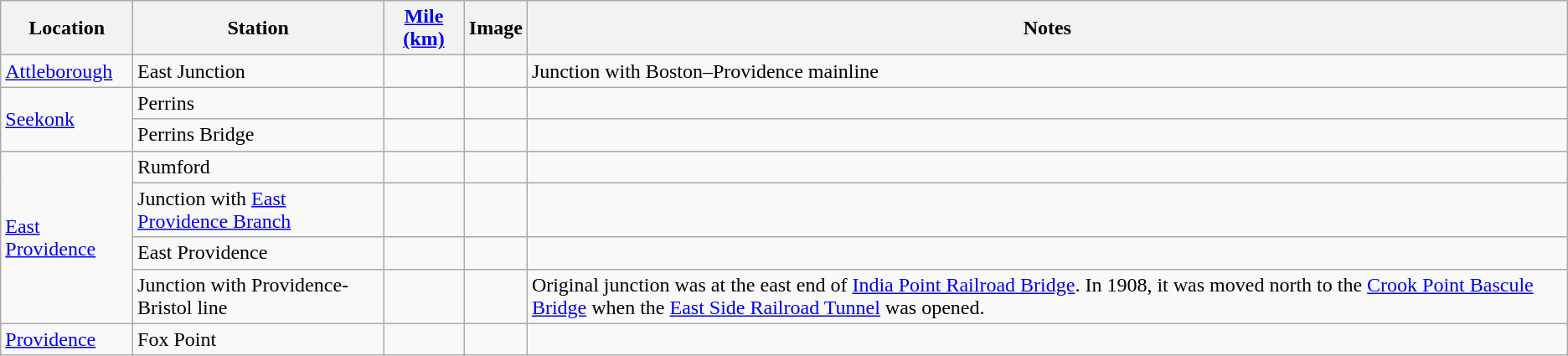<table class="wikitable">
<tr>
<th>Location</th>
<th>Station</th>
<th><a href='#'>Mile (km)</a></th>
<th>Image</th>
<th>Notes</th>
</tr>
<tr>
<td><a href='#'>Attleborough</a></td>
<td>East Junction</td>
<td></td>
<td></td>
<td>Junction with Boston–Providence mainline</td>
</tr>
<tr>
<td rowspan=2><a href='#'>Seekonk</a></td>
<td>Perrins</td>
<td></td>
<td></td>
<td></td>
</tr>
<tr>
<td>Perrins Bridge</td>
<td></td>
<td></td>
<td></td>
</tr>
<tr>
<td rowspan=4><a href='#'>East Providence</a></td>
<td>Rumford</td>
<td></td>
<td></td>
<td></td>
</tr>
<tr>
<td>Junction with <a href='#'>East Providence Branch</a></td>
<td></td>
<td></td>
<td></td>
</tr>
<tr>
<td>East Providence</td>
<td></td>
<td></td>
<td></td>
</tr>
<tr>
<td>Junction with Providence-Bristol line</td>
<td></td>
<td></td>
<td>Original junction was at the east end of <a href='#'>India Point Railroad Bridge</a>. In 1908, it was moved north to the <a href='#'>Crook Point Bascule Bridge</a> when the <a href='#'>East Side Railroad Tunnel</a> was opened.</td>
</tr>
<tr>
<td><a href='#'>Providence</a></td>
<td>Fox Point</td>
<td></td>
<td></td>
<td></td>
</tr>
</table>
